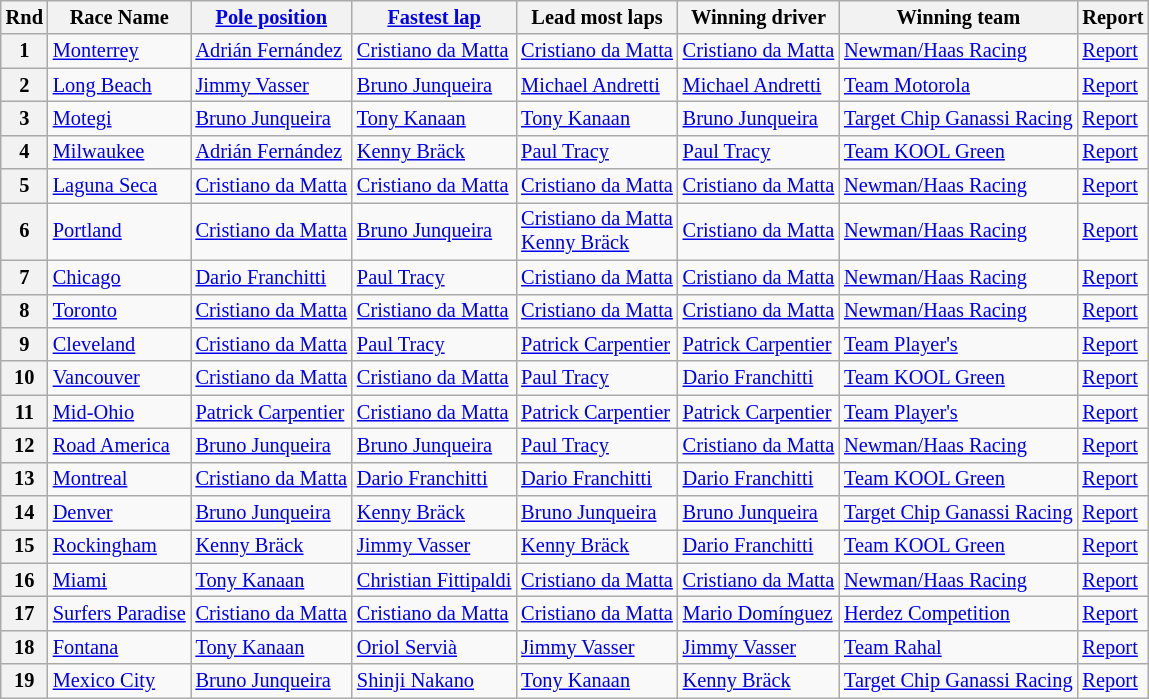<table class="wikitable" style="font-size: 85%;">
<tr>
<th>Rnd</th>
<th>Race Name</th>
<th><a href='#'>Pole position</a></th>
<th><a href='#'>Fastest lap</a></th>
<th>Lead most laps</th>
<th>Winning driver</th>
<th>Winning team</th>
<th>Report</th>
</tr>
<tr>
<th>1</th>
<td> <a href='#'>Monterrey</a></td>
<td> <a href='#'>Adrián Fernández</a></td>
<td nowrap> <a href='#'>Cristiano da Matta</a></td>
<td nowrap> <a href='#'>Cristiano da Matta</a></td>
<td nowrap> <a href='#'>Cristiano da Matta</a></td>
<td nowrap><a href='#'>Newman/Haas Racing</a></td>
<td><a href='#'>Report</a></td>
</tr>
<tr>
<th>2</th>
<td> <a href='#'>Long Beach</a></td>
<td> <a href='#'>Jimmy Vasser</a></td>
<td> <a href='#'>Bruno Junqueira</a></td>
<td> <a href='#'>Michael Andretti</a></td>
<td> <a href='#'>Michael Andretti</a></td>
<td><a href='#'>Team Motorola</a></td>
<td><a href='#'>Report</a></td>
</tr>
<tr>
<th>3</th>
<td> <a href='#'>Motegi</a></td>
<td> <a href='#'>Bruno Junqueira</a></td>
<td> <a href='#'>Tony Kanaan</a></td>
<td> <a href='#'>Tony Kanaan</a></td>
<td> <a href='#'>Bruno Junqueira</a></td>
<td><a href='#'>Target Chip Ganassi Racing</a></td>
<td><a href='#'>Report</a></td>
</tr>
<tr>
<th>4</th>
<td> <a href='#'>Milwaukee</a></td>
<td> <a href='#'>Adrián Fernández</a></td>
<td> <a href='#'>Kenny Bräck</a></td>
<td> <a href='#'>Paul Tracy</a></td>
<td> <a href='#'>Paul Tracy</a></td>
<td><a href='#'>Team KOOL Green</a></td>
<td><a href='#'>Report</a></td>
</tr>
<tr>
<th>5</th>
<td> <a href='#'>Laguna Seca</a></td>
<td nowrap> <a href='#'>Cristiano da Matta</a></td>
<td nowrap> <a href='#'>Cristiano da Matta</a></td>
<td nowrap> <a href='#'>Cristiano da Matta</a></td>
<td nowrap> <a href='#'>Cristiano da Matta</a></td>
<td nowrap><a href='#'>Newman/Haas Racing</a></td>
<td><a href='#'>Report</a></td>
</tr>
<tr>
<th>6</th>
<td> <a href='#'>Portland</a></td>
<td> <a href='#'>Cristiano da Matta</a></td>
<td> <a href='#'>Bruno Junqueira</a></td>
<td> <a href='#'>Cristiano da Matta</a><br> <a href='#'>Kenny Bräck</a></td>
<td> <a href='#'>Cristiano da Matta</a></td>
<td><a href='#'>Newman/Haas Racing</a></td>
<td><a href='#'>Report</a></td>
</tr>
<tr>
<th>7</th>
<td> <a href='#'>Chicago</a></td>
<td> <a href='#'>Dario Franchitti</a></td>
<td> <a href='#'>Paul Tracy</a></td>
<td> <a href='#'>Cristiano da Matta</a></td>
<td> <a href='#'>Cristiano da Matta</a></td>
<td><a href='#'>Newman/Haas Racing</a></td>
<td><a href='#'>Report</a></td>
</tr>
<tr>
<th>8</th>
<td> <a href='#'>Toronto</a></td>
<td> <a href='#'>Cristiano da Matta</a></td>
<td> <a href='#'>Cristiano da Matta</a></td>
<td> <a href='#'>Cristiano da Matta</a></td>
<td> <a href='#'>Cristiano da Matta</a></td>
<td><a href='#'>Newman/Haas Racing</a></td>
<td><a href='#'>Report</a></td>
</tr>
<tr>
<th>9</th>
<td> <a href='#'>Cleveland</a></td>
<td> <a href='#'>Cristiano da Matta</a></td>
<td> <a href='#'>Paul Tracy</a></td>
<td> <a href='#'>Patrick Carpentier</a></td>
<td> <a href='#'>Patrick Carpentier</a></td>
<td><a href='#'>Team Player's</a></td>
<td><a href='#'>Report</a></td>
</tr>
<tr>
<th>10</th>
<td> <a href='#'>Vancouver</a></td>
<td> <a href='#'>Cristiano da Matta</a></td>
<td> <a href='#'>Cristiano da Matta</a></td>
<td> <a href='#'>Paul Tracy</a></td>
<td> <a href='#'>Dario Franchitti</a></td>
<td><a href='#'>Team KOOL Green</a></td>
<td><a href='#'>Report</a></td>
</tr>
<tr>
<th>11</th>
<td> <a href='#'>Mid-Ohio</a></td>
<td> <a href='#'>Patrick Carpentier</a></td>
<td> <a href='#'>Cristiano da Matta</a></td>
<td> <a href='#'>Patrick Carpentier</a></td>
<td> <a href='#'>Patrick Carpentier</a></td>
<td><a href='#'>Team Player's</a></td>
<td><a href='#'>Report</a></td>
</tr>
<tr>
<th>12</th>
<td> <a href='#'>Road America</a></td>
<td> <a href='#'>Bruno Junqueira</a></td>
<td> <a href='#'>Bruno Junqueira</a></td>
<td> <a href='#'>Paul Tracy</a></td>
<td> <a href='#'>Cristiano da Matta</a></td>
<td><a href='#'>Newman/Haas Racing</a></td>
<td><a href='#'>Report</a></td>
</tr>
<tr>
<th>13</th>
<td> <a href='#'>Montreal</a></td>
<td> <a href='#'>Cristiano da Matta</a></td>
<td> <a href='#'>Dario Franchitti</a></td>
<td> <a href='#'>Dario Franchitti</a></td>
<td> <a href='#'>Dario Franchitti</a></td>
<td><a href='#'>Team KOOL Green</a></td>
<td><a href='#'>Report</a></td>
</tr>
<tr>
<th>14</th>
<td> <a href='#'>Denver</a></td>
<td> <a href='#'>Bruno Junqueira</a></td>
<td> <a href='#'>Kenny Bräck</a></td>
<td> <a href='#'>Bruno Junqueira</a></td>
<td> <a href='#'>Bruno Junqueira</a></td>
<td><a href='#'>Target Chip Ganassi Racing</a></td>
<td><a href='#'>Report</a></td>
</tr>
<tr>
<th>15</th>
<td> <a href='#'>Rockingham</a></td>
<td> <a href='#'>Kenny Bräck</a></td>
<td> <a href='#'>Jimmy Vasser</a></td>
<td> <a href='#'>Kenny Bräck</a></td>
<td> <a href='#'>Dario Franchitti</a></td>
<td><a href='#'>Team KOOL Green</a></td>
<td><a href='#'>Report</a></td>
</tr>
<tr>
<th>16</th>
<td> <a href='#'>Miami</a></td>
<td> <a href='#'>Tony Kanaan</a></td>
<td> <a href='#'>Christian Fittipaldi</a></td>
<td> <a href='#'>Cristiano da Matta</a></td>
<td> <a href='#'>Cristiano da Matta</a></td>
<td><a href='#'>Newman/Haas Racing</a></td>
<td><a href='#'>Report</a></td>
</tr>
<tr>
<th>17</th>
<td nowrap> <a href='#'>Surfers Paradise</a></td>
<td> <a href='#'>Cristiano da Matta</a></td>
<td> <a href='#'>Cristiano da Matta</a></td>
<td> <a href='#'>Cristiano da Matta</a></td>
<td nowrap> <a href='#'>Mario Domínguez</a> </td>
<td><a href='#'>Herdez Competition</a></td>
<td><a href='#'>Report</a></td>
</tr>
<tr>
<th>18</th>
<td> <a href='#'>Fontana</a></td>
<td> <a href='#'>Tony Kanaan</a></td>
<td> <a href='#'>Oriol Servià</a></td>
<td> <a href='#'>Jimmy Vasser</a></td>
<td> <a href='#'>Jimmy Vasser</a></td>
<td><a href='#'>Team Rahal</a></td>
<td><a href='#'>Report</a></td>
</tr>
<tr>
<th>19</th>
<td> <a href='#'>Mexico City</a></td>
<td> <a href='#'>Bruno Junqueira</a></td>
<td> <a href='#'>Shinji Nakano</a></td>
<td> <a href='#'>Tony Kanaan</a></td>
<td> <a href='#'>Kenny Bräck</a></td>
<td><a href='#'>Target Chip Ganassi Racing</a></td>
<td><a href='#'>Report</a></td>
</tr>
</table>
